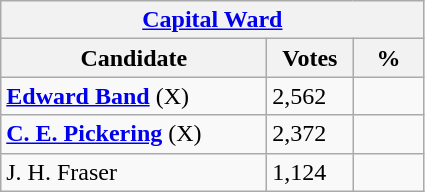<table class="wikitable">
<tr>
<th colspan="3"><a href='#'>Capital Ward</a></th>
</tr>
<tr>
<th style="width: 170px">Candidate</th>
<th style="width: 50px">Votes</th>
<th style="width: 40px">%</th>
</tr>
<tr>
<td><strong><a href='#'>Edward Band</a></strong>  (X)</td>
<td>2,562</td>
<td></td>
</tr>
<tr>
<td><strong><a href='#'>C. E. Pickering</a></strong> (X)</td>
<td>2,372</td>
<td></td>
</tr>
<tr>
<td>J. H. Fraser</td>
<td>1,124</td>
<td></td>
</tr>
</table>
